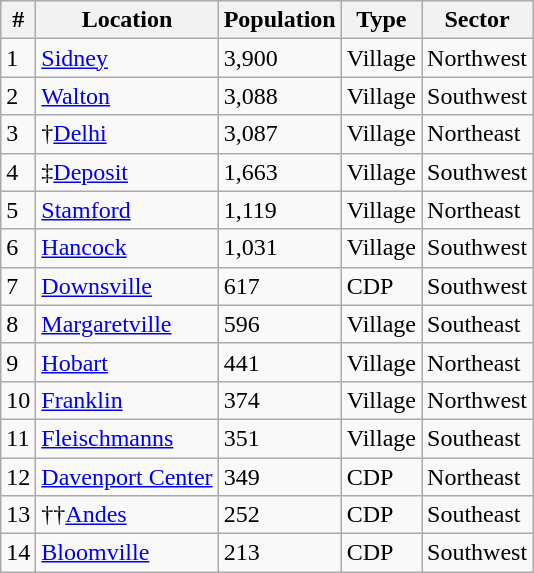<table class="wikitable sortable">
<tr>
<th>#</th>
<th>Location</th>
<th>Population</th>
<th>Type</th>
<th>Sector</th>
</tr>
<tr>
<td>1</td>
<td><a href='#'>Sidney</a></td>
<td>3,900</td>
<td>Village</td>
<td>Northwest</td>
</tr>
<tr>
<td>2</td>
<td><a href='#'>Walton</a></td>
<td>3,088</td>
<td>Village</td>
<td>Southwest</td>
</tr>
<tr>
<td>3</td>
<td>†<a href='#'>Delhi</a></td>
<td>3,087</td>
<td>Village</td>
<td>Northeast</td>
</tr>
<tr>
<td>4</td>
<td>‡<a href='#'>Deposit</a></td>
<td>1,663</td>
<td>Village</td>
<td>Southwest</td>
</tr>
<tr>
<td>5</td>
<td><a href='#'>Stamford</a></td>
<td>1,119</td>
<td>Village</td>
<td>Northeast</td>
</tr>
<tr>
<td>6</td>
<td><a href='#'>Hancock</a></td>
<td>1,031</td>
<td>Village</td>
<td>Southwest</td>
</tr>
<tr>
<td>7</td>
<td><a href='#'>Downsville</a></td>
<td>617</td>
<td>CDP</td>
<td>Southwest</td>
</tr>
<tr>
<td>8</td>
<td><a href='#'>Margaretville</a></td>
<td>596</td>
<td>Village</td>
<td>Southeast</td>
</tr>
<tr>
<td>9</td>
<td><a href='#'>Hobart</a></td>
<td>441</td>
<td>Village</td>
<td>Northeast</td>
</tr>
<tr>
<td>10</td>
<td><a href='#'>Franklin</a></td>
<td>374</td>
<td>Village</td>
<td>Northwest</td>
</tr>
<tr>
<td>11</td>
<td><a href='#'>Fleischmanns</a></td>
<td>351</td>
<td>Village</td>
<td>Southeast</td>
</tr>
<tr>
<td>12</td>
<td><a href='#'>Davenport Center</a></td>
<td>349</td>
<td>CDP</td>
<td>Northeast</td>
</tr>
<tr>
<td>13</td>
<td>††<a href='#'>Andes</a></td>
<td>252</td>
<td>CDP</td>
<td>Southeast</td>
</tr>
<tr>
<td>14</td>
<td><a href='#'>Bloomville</a></td>
<td>213</td>
<td>CDP</td>
<td>Southwest</td>
</tr>
</table>
